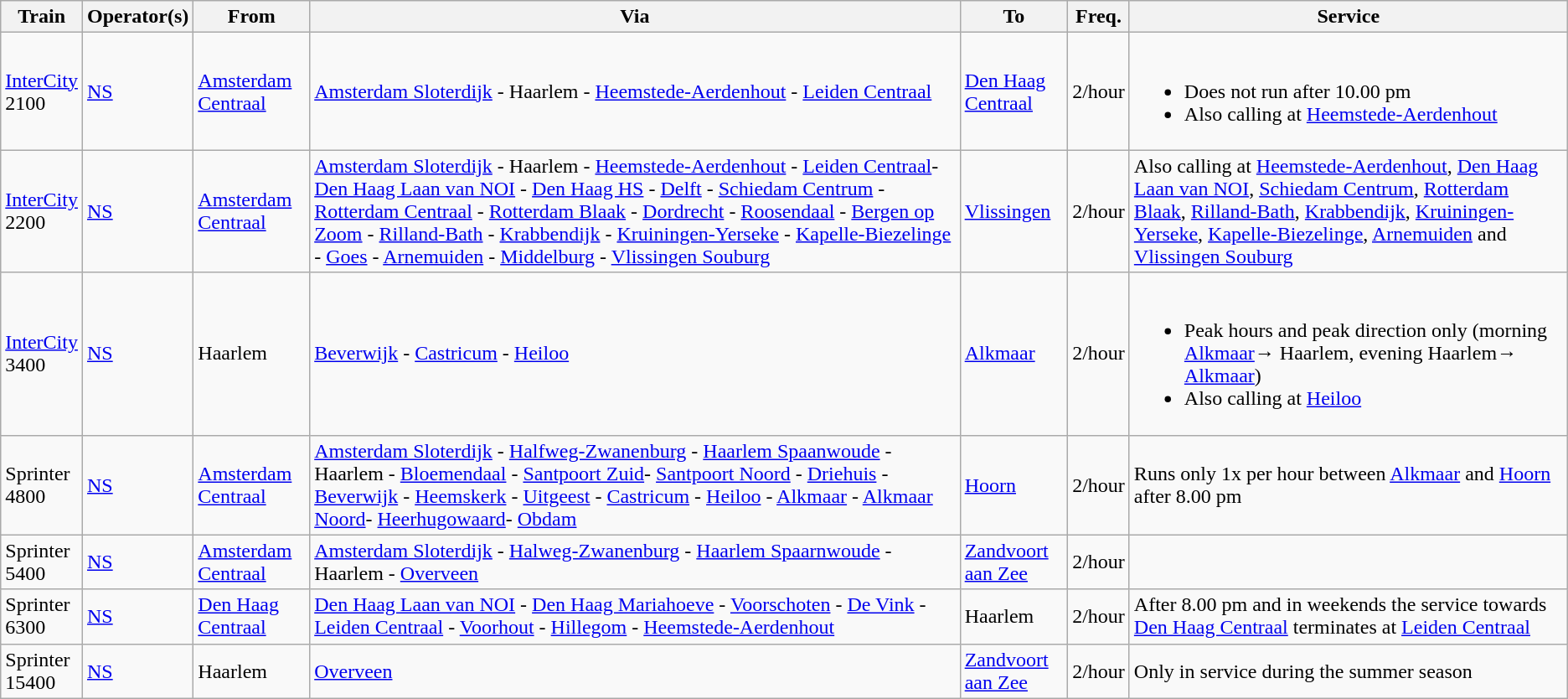<table class="wikitable">
<tr>
<th>Train</th>
<th>Operator(s)</th>
<th>From</th>
<th>Via</th>
<th>To</th>
<th>Freq.</th>
<th>Service</th>
</tr>
<tr>
<td><a href='#'>InterCity</a><br>2100</td>
<td><a href='#'>NS</a></td>
<td><a href='#'>Amsterdam Centraal</a></td>
<td><a href='#'>Amsterdam Sloterdijk</a> - Haarlem - <a href='#'>Heemstede-Aerdenhout</a> - <a href='#'>Leiden Centraal</a></td>
<td><a href='#'>Den Haag Centraal</a></td>
<td>2/hour</td>
<td><br><ul><li>Does not run after 10.00 pm</li><li>Also calling at <a href='#'>Heemstede-Aerdenhout</a></li></ul></td>
</tr>
<tr>
<td><a href='#'>InterCity</a><br>2200</td>
<td><a href='#'>NS</a></td>
<td><a href='#'>Amsterdam Centraal</a></td>
<td><a href='#'>Amsterdam Sloterdijk</a> - Haarlem - <a href='#'>Heemstede-Aerdenhout</a> - <a href='#'>Leiden Centraal</a>- <a href='#'>Den Haag Laan van NOI</a> - <a href='#'>Den Haag HS</a> - <a href='#'>Delft</a> - <a href='#'>Schiedam Centrum</a> - <a href='#'>Rotterdam Centraal</a> - <a href='#'>Rotterdam Blaak</a> - <a href='#'>Dordrecht</a> - <a href='#'>Roosendaal</a> - <a href='#'>Bergen op Zoom</a> - <a href='#'>Rilland-Bath</a> - <a href='#'>Krabbendijk</a> - <a href='#'>Kruiningen-Yerseke</a> - <a href='#'>Kapelle-Biezelinge</a> - <a href='#'>Goes</a> - <a href='#'>Arnemuiden</a> - <a href='#'>Middelburg</a> - <a href='#'>Vlissingen Souburg</a></td>
<td><a href='#'>Vlissingen</a></td>
<td>2/hour</td>
<td>Also calling at <a href='#'>Heemstede-Aerdenhout</a>, <a href='#'>Den Haag Laan van NOI</a>, <a href='#'>Schiedam Centrum</a>, <a href='#'>Rotterdam Blaak</a>, <a href='#'>Rilland-Bath</a>, <a href='#'>Krabbendijk</a>, <a href='#'>Kruiningen-Yerseke</a>, <a href='#'>Kapelle-Biezelinge</a>, <a href='#'>Arnemuiden</a> and <a href='#'>Vlissingen Souburg</a></td>
</tr>
<tr>
<td><a href='#'>InterCity</a><br>3400</td>
<td><a href='#'>NS</a></td>
<td>Haarlem</td>
<td><a href='#'>Beverwijk</a> - <a href='#'>Castricum</a> - <a href='#'>Heiloo</a></td>
<td><a href='#'>Alkmaar</a></td>
<td>2/hour</td>
<td><br><ul><li>Peak hours and peak direction only (morning <a href='#'>Alkmaar</a>→ Haarlem, evening Haarlem→ <a href='#'>Alkmaar</a>)</li><li>Also calling at <a href='#'>Heiloo</a></li></ul></td>
</tr>
<tr>
<td>Sprinter<br>4800</td>
<td><a href='#'>NS</a></td>
<td><a href='#'>Amsterdam Centraal</a></td>
<td><a href='#'>Amsterdam Sloterdijk</a> - <a href='#'>Halfweg-Zwanenburg</a> - <a href='#'>Haarlem Spaanwoude</a> - Haarlem - <a href='#'>Bloemendaal</a> - <a href='#'>Santpoort Zuid</a>- <a href='#'>Santpoort Noord</a> - <a href='#'>Driehuis</a> - <a href='#'>Beverwijk</a> - <a href='#'>Heemskerk</a> - <a href='#'>Uitgeest</a> - <a href='#'>Castricum</a> - <a href='#'>Heiloo</a> - <a href='#'>Alkmaar</a> - <a href='#'>Alkmaar Noord</a>- <a href='#'>Heerhugowaard</a>- <a href='#'>Obdam</a></td>
<td><a href='#'>Hoorn</a></td>
<td>2/hour</td>
<td>Runs only 1x per hour between <a href='#'>Alkmaar</a> and <a href='#'>Hoorn</a> after 8.00 pm</td>
</tr>
<tr>
<td>Sprinter<br>5400</td>
<td><a href='#'>NS</a></td>
<td><a href='#'>Amsterdam Centraal</a></td>
<td><a href='#'>Amsterdam Sloterdijk</a> - <a href='#'>Halweg-Zwanenburg</a> - <a href='#'>Haarlem Spaarnwoude</a> - Haarlem - <a href='#'>Overveen</a></td>
<td><a href='#'>Zandvoort aan Zee</a></td>
<td>2/hour</td>
<td></td>
</tr>
<tr>
<td>Sprinter<br>6300</td>
<td><a href='#'>NS</a></td>
<td><a href='#'>Den Haag Centraal</a></td>
<td><a href='#'>Den Haag Laan van NOI</a> - <a href='#'>Den Haag Mariahoeve</a> - <a href='#'>Voorschoten</a> - <a href='#'>De Vink</a> - <a href='#'>Leiden Centraal</a> - <a href='#'>Voorhout</a> - <a href='#'>Hillegom</a> - <a href='#'>Heemstede-Aerdenhout</a></td>
<td>Haarlem</td>
<td>2/hour</td>
<td>After 8.00 pm and in weekends the service towards <a href='#'>Den Haag Centraal</a> terminates at <a href='#'>Leiden Centraal</a></td>
</tr>
<tr>
<td>Sprinter<br>15400</td>
<td><a href='#'>NS</a></td>
<td>Haarlem</td>
<td><a href='#'>Overveen</a></td>
<td><a href='#'>Zandvoort aan Zee</a></td>
<td>2/hour</td>
<td>Only in service during the summer season</td>
</tr>
</table>
